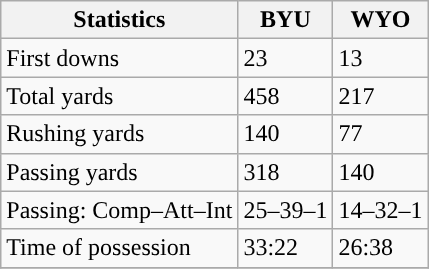<table class="wikitable" style="float: left;">
<tr>
<th>Statistics</th>
<th>BYU</th>
<th>WYO</th>
</tr>
<tr>
<td>First downs</td>
<td>23</td>
<td>13</td>
</tr>
<tr>
<td>Total yards</td>
<td>458</td>
<td>217</td>
</tr>
<tr>
<td>Rushing yards</td>
<td>140</td>
<td>77</td>
</tr>
<tr>
<td>Passing yards</td>
<td>318</td>
<td>140</td>
</tr>
<tr>
<td>Passing: Comp–Att–Int</td>
<td>25–39–1</td>
<td>14–32–1</td>
</tr>
<tr>
<td>Time of possession</td>
<td>33:22</td>
<td>26:38</td>
</tr>
<tr>
</tr>
</table>
